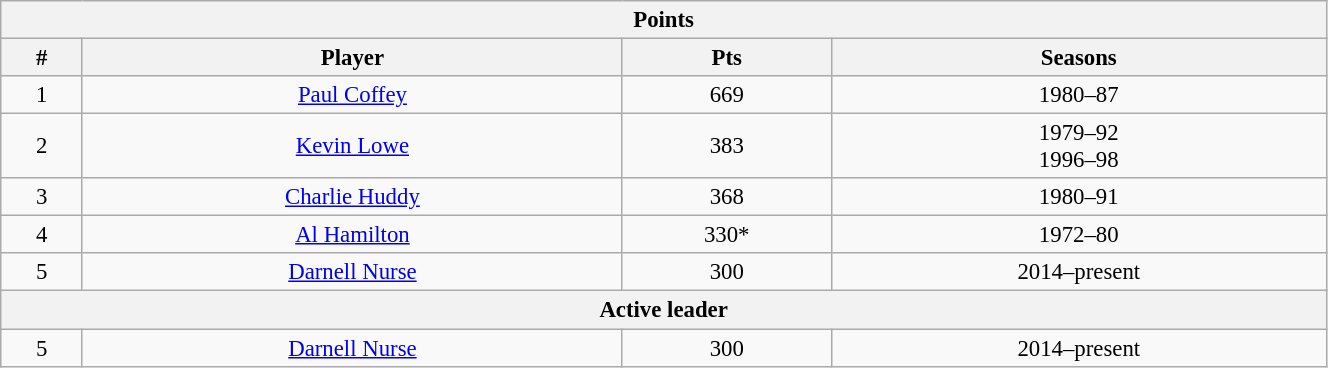<table class="wikitable" style="text-align: center; font-size: 95%" width="70%">
<tr>
<th colspan="4">Points</th>
</tr>
<tr>
<th>#</th>
<th>Player</th>
<th>Pts</th>
<th>Seasons</th>
</tr>
<tr>
<td>1</td>
<td><a href='#'>Paul Coffey</a></td>
<td>669</td>
<td>1980–87</td>
</tr>
<tr>
<td>2</td>
<td><a href='#'>Kevin Lowe</a></td>
<td>383</td>
<td>1979–92<br>1996–98</td>
</tr>
<tr>
<td>3</td>
<td><a href='#'>Charlie Huddy</a></td>
<td>368</td>
<td>1980–91</td>
</tr>
<tr>
<td>4</td>
<td><a href='#'>Al Hamilton</a></td>
<td>330*</td>
<td>1972–80</td>
</tr>
<tr>
<td>5</td>
<td><a href='#'>Darnell Nurse</a></td>
<td>300</td>
<td>2014–present</td>
</tr>
<tr>
<th colspan="4">Active leader</th>
</tr>
<tr>
<td>5</td>
<td><a href='#'>Darnell Nurse</a></td>
<td>300</td>
<td>2014–present</td>
</tr>
</table>
